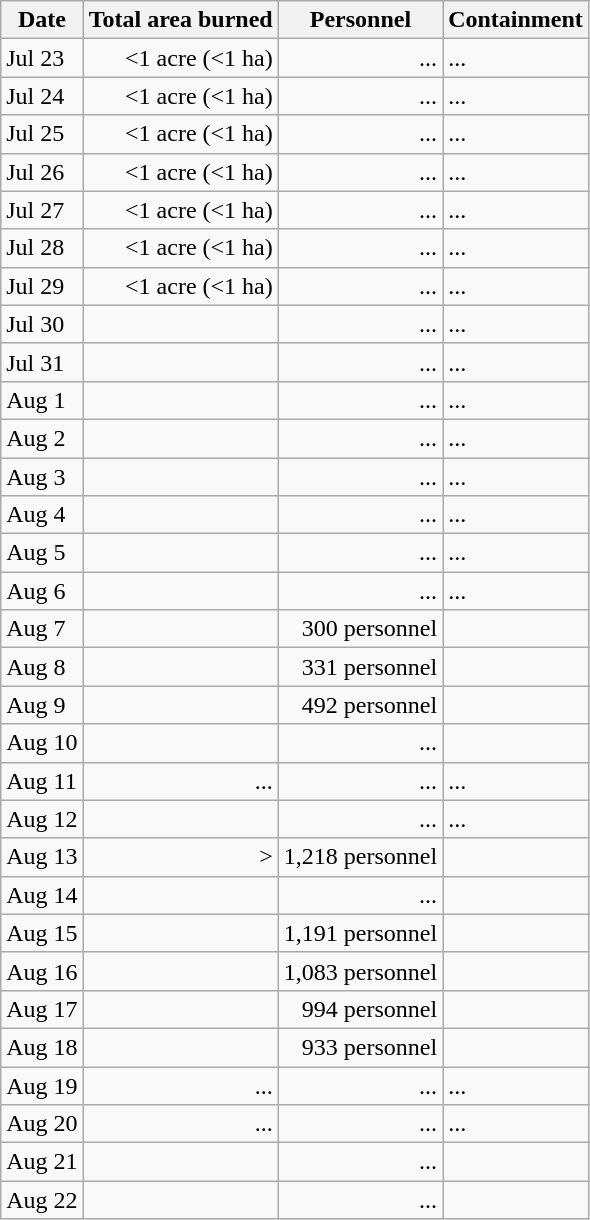<table class="wikitable" style="text-align: right;">
<tr>
<th>Date</th>
<th>Total area burned</th>
<th>Personnel</th>
<th>Containment</th>
</tr>
<tr>
<td style="text-align: left;">Jul 23</td>
<td><1 acre (<1 ha)</td>
<td>...</td>
<td style="text-align: left;">...</td>
</tr>
<tr>
<td style="text-align: left;">Jul 24</td>
<td><1 acre (<1 ha)</td>
<td>...</td>
<td style="text-align: left;">...</td>
</tr>
<tr>
<td style="text-align: left;">Jul 25</td>
<td><1 acre (<1 ha)</td>
<td>...</td>
<td style="text-align: left;">...</td>
</tr>
<tr>
<td style="text-align: left;">Jul 26</td>
<td><1 acre (<1 ha)</td>
<td>...</td>
<td style="text-align: left;">...</td>
</tr>
<tr>
<td style="text-align: left;">Jul 27</td>
<td><1 acre (<1 ha)</td>
<td>...</td>
<td style="text-align: left;">...</td>
</tr>
<tr>
<td style="text-align: left;">Jul 28</td>
<td><1 acre (<1 ha)</td>
<td>...</td>
<td style="text-align: left;">...</td>
</tr>
<tr>
<td style="text-align: left;">Jul 29</td>
<td><1 acre (<1 ha)</td>
<td>...</td>
<td style="text-align: left;">...</td>
</tr>
<tr>
<td style="text-align: left;">Jul 30</td>
<td></td>
<td>...</td>
<td style="text-align: left;">...</td>
</tr>
<tr>
<td style="text-align: left;">Jul 31</td>
<td></td>
<td>...</td>
<td style="text-align: left;">...</td>
</tr>
<tr>
<td style="text-align: left;">Aug 1</td>
<td></td>
<td>...</td>
<td style="text-align: left;">...</td>
</tr>
<tr>
<td style="text-align: left;">Aug 2</td>
<td></td>
<td>...</td>
<td style="text-align: left;">...</td>
</tr>
<tr>
<td style="text-align: left;">Aug 3</td>
<td></td>
<td>...</td>
<td style="text-align: left;">...</td>
</tr>
<tr>
<td style="text-align: left;">Aug 4</td>
<td></td>
<td>...</td>
<td style="text-align: left;">...</td>
</tr>
<tr>
<td style="text-align: left;">Aug 5</td>
<td></td>
<td>...</td>
<td style="text-align: left;">...</td>
</tr>
<tr>
<td style="text-align: left;">Aug 6</td>
<td></td>
<td>...</td>
<td style="text-align: left;">...</td>
</tr>
<tr>
<td style="text-align: left;">Aug 7</td>
<td></td>
<td>300 personnel</td>
<td style="text-align: left;"></td>
</tr>
<tr>
<td style="text-align: left;">Aug 8</td>
<td></td>
<td>331 personnel</td>
<td style="text-align: left;"></td>
</tr>
<tr>
<td style="text-align: left;">Aug 9</td>
<td></td>
<td>492 personnel</td>
<td style="text-align: left;"></td>
</tr>
<tr>
<td style="text-align: left;">Aug 10</td>
<td></td>
<td>...</td>
<td style="text-align: left;"></td>
</tr>
<tr>
<td style="text-align: left;">Aug 11</td>
<td>...</td>
<td>...</td>
<td style="text-align: left;">...</td>
</tr>
<tr>
<td style="text-align: left;">Aug 12</td>
<td></td>
<td>...</td>
<td style="text-align: left;">...</td>
</tr>
<tr>
<td style="text-align: left;">Aug 13</td>
<td>></td>
<td>1,218 personnel</td>
<td style="text-align: left;"></td>
</tr>
<tr>
<td style="text-align: left;">Aug 14</td>
<td></td>
<td>...</td>
<td style="text-align: left;"></td>
</tr>
<tr>
<td style="text-align: left;">Aug 15</td>
<td></td>
<td>1,191 personnel</td>
<td style="text-align: left;"></td>
</tr>
<tr>
<td style="text-align: left;">Aug 16</td>
<td></td>
<td>1,083 personnel</td>
<td style="text-align: left;"></td>
</tr>
<tr>
<td style="text-align: left;">Aug 17</td>
<td></td>
<td>994 personnel</td>
<td style="text-align: left;"></td>
</tr>
<tr>
<td style="text-align: left;">Aug 18</td>
<td></td>
<td>933 personnel</td>
<td style="text-align: left;"></td>
</tr>
<tr>
<td style="text-align: left;">Aug 19</td>
<td>...</td>
<td>...</td>
<td style="text-align: left;">...</td>
</tr>
<tr>
<td style="text-align: left;">Aug 20</td>
<td>...</td>
<td>...</td>
<td style="text-align: left;">...</td>
</tr>
<tr>
<td style="text-align: left;">Aug 21</td>
<td></td>
<td>...</td>
<td style="text-align: left;"></td>
</tr>
<tr>
<td style="text-align: left;">Aug 22</td>
<td></td>
<td>...</td>
<td style="text-align: left;"></td>
</tr>
</table>
